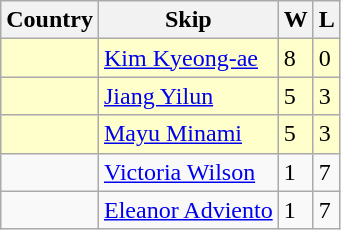<table class=wikitable>
<tr>
<th>Country</th>
<th>Skip</th>
<th>W</th>
<th>L</th>
</tr>
<tr bgcolor=#ffffcc>
<td></td>
<td><a href='#'>Kim Kyeong-ae</a></td>
<td>8</td>
<td>0</td>
</tr>
<tr bgcolor=#ffffcc>
<td></td>
<td><a href='#'>Jiang Yilun</a></td>
<td>5</td>
<td>3</td>
</tr>
<tr bgcolor=#ffffcc>
<td></td>
<td><a href='#'>Mayu Minami</a></td>
<td>5</td>
<td>3</td>
</tr>
<tr>
<td></td>
<td><a href='#'>Victoria Wilson</a></td>
<td>1</td>
<td>7</td>
</tr>
<tr>
<td></td>
<td><a href='#'>Eleanor Adviento</a></td>
<td>1</td>
<td>7</td>
</tr>
</table>
